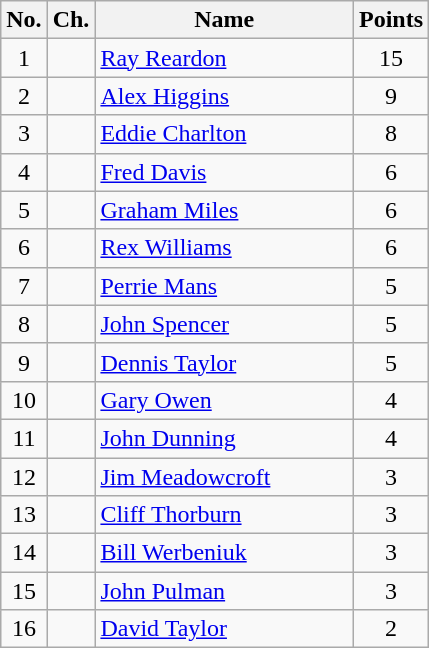<table class="wikitable" style="text-align: center;">
<tr>
<th>No.</th>
<th>Ch.</th>
<th width=165>Name</th>
<th>Points</th>
</tr>
<tr>
<td>1</td>
<td></td>
<td style="text-align:left;"> <a href='#'>Ray Reardon</a></td>
<td>15</td>
</tr>
<tr>
<td>2</td>
<td></td>
<td style="text-align:left;"> <a href='#'>Alex Higgins</a></td>
<td>9</td>
</tr>
<tr>
<td>3</td>
<td></td>
<td style="text-align:left;"> <a href='#'>Eddie Charlton</a></td>
<td>8</td>
</tr>
<tr>
<td>4</td>
<td></td>
<td style="text-align:left;"> <a href='#'>Fred Davis</a></td>
<td>6</td>
</tr>
<tr>
<td>5</td>
<td></td>
<td style="text-align:left;"> <a href='#'>Graham Miles</a></td>
<td>6</td>
</tr>
<tr>
<td>6</td>
<td></td>
<td style="text-align:left;"> <a href='#'>Rex Williams</a></td>
<td>6</td>
</tr>
<tr>
<td>7</td>
<td></td>
<td style="text-align:left;"> <a href='#'>Perrie Mans</a></td>
<td>5</td>
</tr>
<tr>
<td>8</td>
<td></td>
<td style="text-align:left;"> <a href='#'>John Spencer</a></td>
<td>5</td>
</tr>
<tr>
<td>9</td>
<td></td>
<td style="text-align:left;"> <a href='#'>Dennis Taylor</a></td>
<td>5</td>
</tr>
<tr>
<td>10</td>
<td></td>
<td style="text-align:left;"> <a href='#'>Gary Owen</a></td>
<td>4</td>
</tr>
<tr>
<td>11</td>
<td></td>
<td style="text-align:left;"> <a href='#'>John Dunning</a></td>
<td>4</td>
</tr>
<tr>
<td>12</td>
<td></td>
<td style="text-align:left;"> <a href='#'>Jim Meadowcroft</a></td>
<td>3</td>
</tr>
<tr>
<td>13</td>
<td></td>
<td style="text-align:left;"> <a href='#'>Cliff Thorburn</a></td>
<td>3</td>
</tr>
<tr>
<td>14</td>
<td></td>
<td style="text-align:left;"> <a href='#'>Bill Werbeniuk</a></td>
<td>3</td>
</tr>
<tr>
<td>15</td>
<td></td>
<td style="text-align:left;"> <a href='#'>John Pulman</a></td>
<td>3</td>
</tr>
<tr>
<td>16</td>
<td></td>
<td style="text-align:left;"> <a href='#'>David Taylor</a></td>
<td>2</td>
</tr>
</table>
